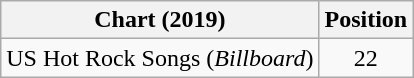<table class="wikitable">
<tr>
<th>Chart (2019)</th>
<th>Position</th>
</tr>
<tr>
<td>US Hot Rock Songs (<em>Billboard</em>)</td>
<td align="center">22</td>
</tr>
</table>
